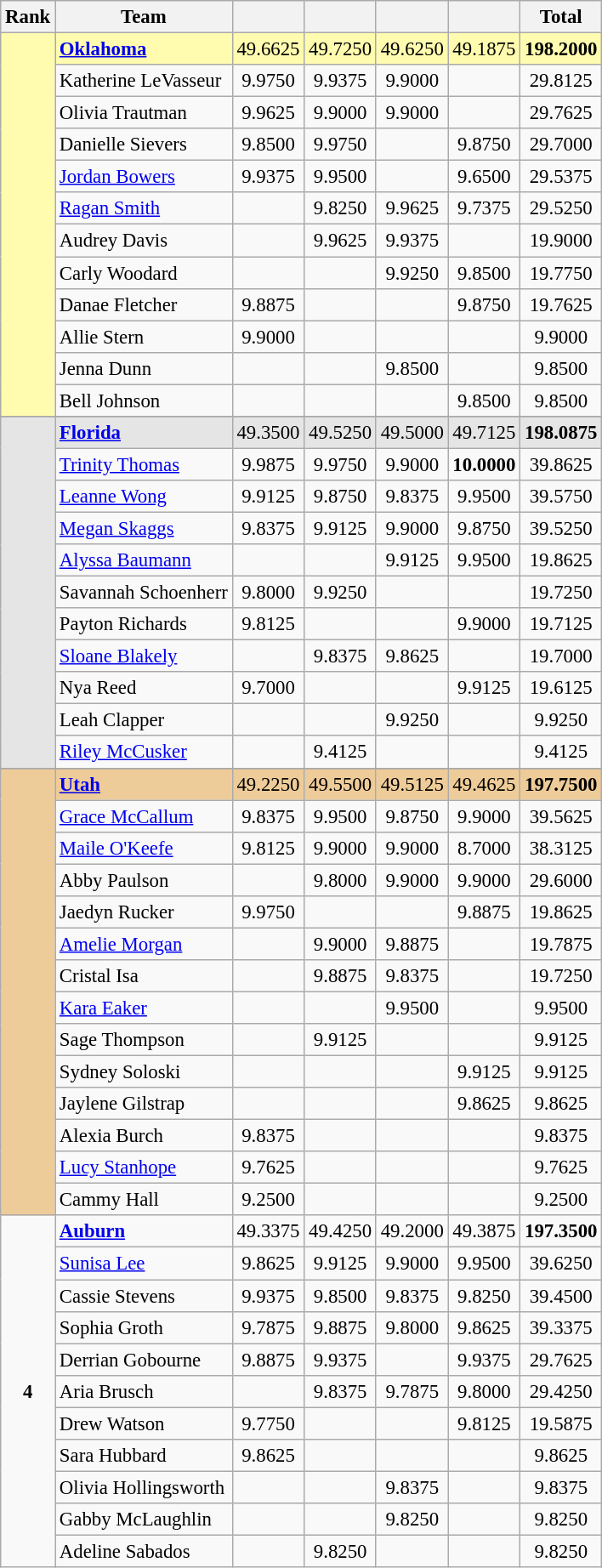<table class="wikitable" style="text-align:center; font-size:95%">
<tr>
<th rowspan="1">Rank</th>
<th rowspan="1">Team</th>
<th colspan="1"></th>
<th colspan="1"></th>
<th colspan="1"></th>
<th colspan="1"></th>
<th rowspan="1">Total</th>
</tr>
<tr style="background:#fffcaf;">
<td rowspan="12"></td>
<td style="text-align:left;"><strong><a href='#'>Oklahoma</a></strong></td>
<td>49.6625</td>
<td>49.7250</td>
<td>49.6250</td>
<td>49.1875</td>
<td><strong>198.2000</strong></td>
</tr>
<tr>
<td style="text-align:left;">Katherine LeVasseur</td>
<td>9.9750</td>
<td>9.9375</td>
<td>9.9000</td>
<td></td>
<td>29.8125</td>
</tr>
<tr>
<td style="text-align:left;">Olivia Trautman</td>
<td>9.9625</td>
<td>9.9000</td>
<td>9.9000</td>
<td></td>
<td>29.7625</td>
</tr>
<tr>
<td style="text-align:left;">Danielle Sievers</td>
<td>9.8500</td>
<td>9.9750</td>
<td></td>
<td>9.8750</td>
<td>29.7000</td>
</tr>
<tr>
<td style="text-align:left;"><a href='#'>Jordan Bowers</a></td>
<td>9.9375</td>
<td>9.9500</td>
<td></td>
<td>9.6500</td>
<td>29.5375</td>
</tr>
<tr>
<td style="text-align:left;"><a href='#'>Ragan Smith</a></td>
<td></td>
<td>9.8250</td>
<td>9.9625</td>
<td>9.7375</td>
<td>29.5250</td>
</tr>
<tr>
<td style="text-align:left;">Audrey Davis</td>
<td></td>
<td>9.9625</td>
<td>9.9375</td>
<td></td>
<td>19.9000</td>
</tr>
<tr>
<td style="text-align:left;">Carly Woodard</td>
<td></td>
<td></td>
<td>9.9250</td>
<td>9.8500</td>
<td>19.7750</td>
</tr>
<tr>
<td style="text-align:left;">Danae Fletcher</td>
<td>9.8875</td>
<td></td>
<td></td>
<td>9.8750</td>
<td>19.7625</td>
</tr>
<tr>
<td style="text-align:left;">Allie Stern</td>
<td>9.9000</td>
<td></td>
<td></td>
<td></td>
<td>9.9000</td>
</tr>
<tr>
<td style="text-align:left;">Jenna Dunn</td>
<td></td>
<td></td>
<td>9.8500</td>
<td></td>
<td>9.8500</td>
</tr>
<tr>
<td style="text-align:left;">Bell Johnson</td>
<td></td>
<td></td>
<td></td>
<td>9.8500</td>
<td>9.8500</td>
</tr>
<tr>
</tr>
<tr style="background:#e5e5e5;">
<td rowspan="11"></td>
<td style="text-align:left;"><strong><a href='#'>Florida</a></strong></td>
<td>49.3500</td>
<td>49.5250</td>
<td>49.5000</td>
<td>49.7125</td>
<td><strong>198.0875</strong></td>
</tr>
<tr>
<td style="text-align:left;"><a href='#'>Trinity Thomas</a></td>
<td>9.9875</td>
<td>9.9750</td>
<td>9.9000</td>
<td><strong>10.0000</strong></td>
<td>39.8625</td>
</tr>
<tr>
<td style="text-align:left;"><a href='#'>Leanne Wong</a></td>
<td>9.9125</td>
<td>9.8750</td>
<td>9.8375</td>
<td>9.9500</td>
<td>39.5750</td>
</tr>
<tr>
<td style="text-align:left;"><a href='#'>Megan Skaggs</a></td>
<td>9.8375</td>
<td>9.9125</td>
<td>9.9000</td>
<td>9.8750</td>
<td>39.5250</td>
</tr>
<tr>
<td style="text-align:left;"><a href='#'>Alyssa Baumann</a></td>
<td></td>
<td></td>
<td>9.9125</td>
<td>9.9500</td>
<td>19.8625</td>
</tr>
<tr>
<td style="text-align:left;">Savannah Schoenherr</td>
<td>9.8000</td>
<td>9.9250</td>
<td></td>
<td></td>
<td>19.7250</td>
</tr>
<tr>
<td style="text-align:left;">Payton Richards</td>
<td>9.8125</td>
<td></td>
<td></td>
<td>9.9000</td>
<td>19.7125</td>
</tr>
<tr>
<td style="text-align:left;"><a href='#'>Sloane Blakely</a></td>
<td></td>
<td>9.8375</td>
<td>9.8625</td>
<td></td>
<td>19.7000</td>
</tr>
<tr>
<td style="text-align:left;">Nya Reed</td>
<td>9.7000</td>
<td></td>
<td></td>
<td>9.9125</td>
<td>19.6125</td>
</tr>
<tr>
<td style="text-align:left;">Leah Clapper</td>
<td></td>
<td></td>
<td>9.9250</td>
<td></td>
<td>9.9250</td>
</tr>
<tr>
<td style="text-align:left;"><a href='#'>Riley McCusker</a></td>
<td></td>
<td>9.4125</td>
<td></td>
<td></td>
<td>9.4125</td>
</tr>
<tr>
</tr>
<tr style="background:#ec9;">
<td rowspan="14"></td>
<td style="text-align:left;"><strong><a href='#'>Utah</a></strong></td>
<td>49.2250</td>
<td>49.5500</td>
<td>49.5125</td>
<td>49.4625</td>
<td><strong>197.7500</strong></td>
</tr>
<tr>
<td style="text-align:left;"><a href='#'>Grace McCallum</a></td>
<td>9.8375</td>
<td>9.9500</td>
<td>9.8750</td>
<td>9.9000</td>
<td>39.5625</td>
</tr>
<tr>
<td style="text-align:left;"><a href='#'>Maile O'Keefe</a></td>
<td>9.8125</td>
<td>9.9000</td>
<td>9.9000</td>
<td>8.7000</td>
<td>38.3125</td>
</tr>
<tr>
<td style="text-align:left;">Abby Paulson</td>
<td></td>
<td>9.8000</td>
<td>9.9000</td>
<td>9.9000</td>
<td>29.6000</td>
</tr>
<tr>
<td style="text-align:left;">Jaedyn Rucker</td>
<td>9.9750</td>
<td></td>
<td></td>
<td>9.8875</td>
<td>19.8625</td>
</tr>
<tr>
<td style="text-align:left;"><a href='#'>Amelie Morgan</a></td>
<td></td>
<td>9.9000</td>
<td>9.8875</td>
<td></td>
<td>19.7875</td>
</tr>
<tr>
<td style="text-align:left;">Cristal Isa</td>
<td></td>
<td>9.8875</td>
<td>9.8375</td>
<td></td>
<td>19.7250</td>
</tr>
<tr>
<td style="text-align:left;"><a href='#'>Kara Eaker</a></td>
<td></td>
<td></td>
<td>9.9500</td>
<td></td>
<td>9.9500</td>
</tr>
<tr>
<td style="text-align:left;">Sage Thompson</td>
<td></td>
<td>9.9125</td>
<td></td>
<td></td>
<td>9.9125</td>
</tr>
<tr>
<td style="text-align:left;">Sydney Soloski</td>
<td></td>
<td></td>
<td></td>
<td>9.9125</td>
<td>9.9125</td>
</tr>
<tr>
<td style="text-align:left;">Jaylene Gilstrap</td>
<td></td>
<td></td>
<td></td>
<td>9.8625</td>
<td>9.8625</td>
</tr>
<tr>
<td style="text-align:left;">Alexia Burch</td>
<td>9.8375</td>
<td></td>
<td></td>
<td></td>
<td>9.8375</td>
</tr>
<tr>
<td style="text-align:left;"><a href='#'>Lucy Stanhope</a></td>
<td>9.7625</td>
<td></td>
<td></td>
<td></td>
<td>9.7625</td>
</tr>
<tr>
<td style="text-align:left;">Cammy Hall</td>
<td>9.2500</td>
<td></td>
<td></td>
<td></td>
<td>9.2500</td>
</tr>
<tr>
<td rowspan="20"><strong>4</strong></td>
<td style="text-align:left;"><strong><a href='#'>Auburn</a></strong></td>
<td>49.3375</td>
<td>49.4250</td>
<td>49.2000</td>
<td>49.3875</td>
<td><strong>197.3500</strong></td>
</tr>
<tr>
<td style="text-align:left;"><a href='#'>Sunisa Lee</a></td>
<td>9.8625</td>
<td>9.9125</td>
<td>9.9000</td>
<td>9.9500</td>
<td>39.6250</td>
</tr>
<tr>
<td style="text-align:left;">Cassie Stevens</td>
<td>9.9375</td>
<td>9.8500</td>
<td>9.8375</td>
<td>9.8250</td>
<td>39.4500</td>
</tr>
<tr>
<td style="text-align:left;">Sophia Groth</td>
<td>9.7875</td>
<td>9.8875</td>
<td>9.8000</td>
<td>9.8625</td>
<td>39.3375</td>
</tr>
<tr>
<td style="text-align:left;">Derrian Gobourne</td>
<td>9.8875</td>
<td>9.9375</td>
<td></td>
<td>9.9375</td>
<td>29.7625</td>
</tr>
<tr>
<td style="text-align:left;">Aria Brusch</td>
<td></td>
<td>9.8375</td>
<td>9.7875</td>
<td>9.8000</td>
<td>29.4250</td>
</tr>
<tr>
<td style="text-align:left;">Drew Watson</td>
<td>9.7750</td>
<td></td>
<td></td>
<td>9.8125</td>
<td>19.5875</td>
</tr>
<tr>
<td style="text-align:left;">Sara Hubbard</td>
<td>9.8625</td>
<td></td>
<td></td>
<td></td>
<td>9.8625</td>
</tr>
<tr>
<td style="text-align:left;">Olivia Hollingsworth</td>
<td></td>
<td></td>
<td>9.8375</td>
<td></td>
<td>9.8375</td>
</tr>
<tr>
<td style="text-align:left;">Gabby McLaughlin</td>
<td></td>
<td></td>
<td>9.8250</td>
<td></td>
<td>9.8250</td>
</tr>
<tr>
<td style="text-align:left;">Adeline Sabados</td>
<td></td>
<td>9.8250</td>
<td></td>
<td></td>
<td>9.8250</td>
</tr>
</table>
